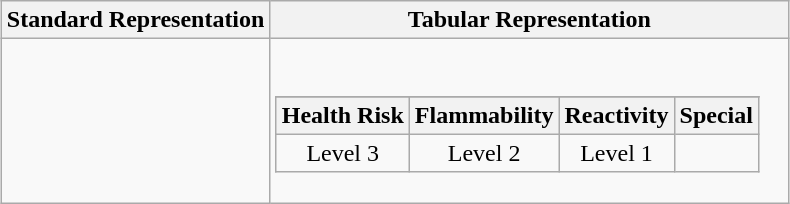<table class="wikitable" style="margin-left:auto; margin-right:auto; text-align:center;">
<tr>
<th>Standard Representation</th>
<th>Tabular Representation</th>
</tr>
<tr>
<td style="text-align:center;"></td>
<td><br><table class="wikitable" style="text-align: center">
<tr>
</tr>
<tr>
<th>Health Risk</th>
<th>Flammability</th>
<th>Reactivity</th>
<th>Special</th>
</tr>
<tr>
<td>Level 3</td>
<td>Level 2</td>
<td>Level 1</td>
<td></td>
</tr>
</table>
</td>
</tr>
</table>
